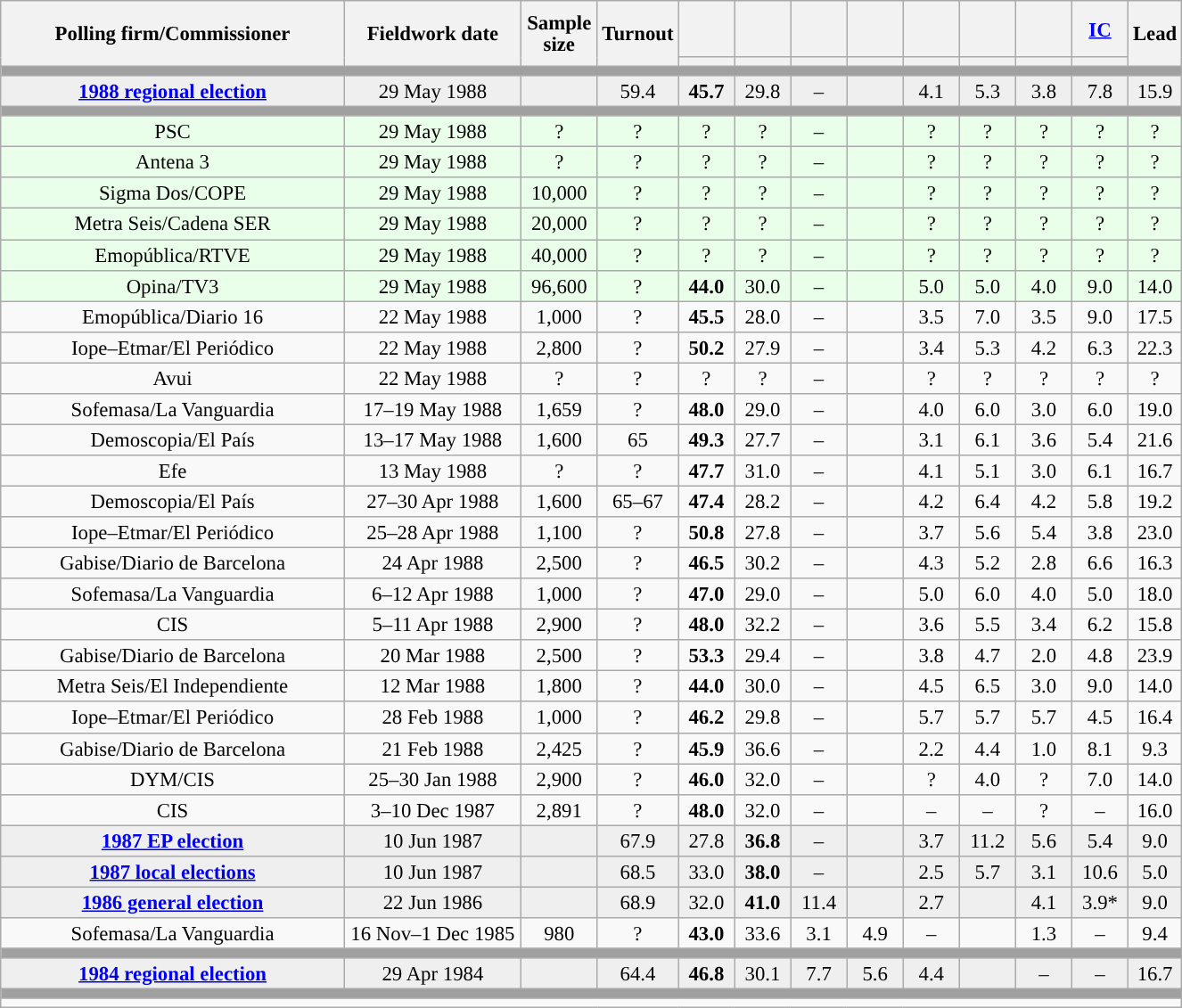<table class="wikitable collapsible collapsed" style="text-align:center; font-size:95%; line-height:16px;">
<tr style="height:42px;">
<th style="width:250px;" rowspan="2">Polling firm/Commissioner</th>
<th style="width:125px;" rowspan="2">Fieldwork date</th>
<th style="width:50px;" rowspan="2">Sample size</th>
<th style="width:45px;" rowspan="2">Turnout</th>
<th style="width:35px;"></th>
<th style="width:35px;"></th>
<th style="width:35px;"></th>
<th style="width:35px;"></th>
<th style="width:35px;"></th>
<th style="width:35px;"></th>
<th style="width:35px;"></th>
<th style="width:35px;"><a href='#'>IC</a></th>
<th style="width:30px;" rowspan="2">Lead</th>
</tr>
<tr>
<th style="color:inherit;background:"></th>
<th style="color:inherit;background:"></th>
<th style="color:inherit;background:"></th>
<th style="color:inherit;background:"></th>
<th style="color:inherit;background:"></th>
<th style="color:inherit;background:"></th>
<th style="color:inherit;background:"></th>
<th style="color:inherit;background:"></th>
</tr>
<tr>
<td colspan="13" style="background:#A0A0A0"></td>
</tr>
<tr style="background:#EFEFEF;">
<td><strong><a href='#'>1988 regional election</a></strong></td>
<td>29 May 1988</td>
<td></td>
<td>59.4</td>
<td><strong>45.7</strong><br></td>
<td>29.8<br></td>
<td>–</td>
<td></td>
<td>4.1<br></td>
<td>5.3<br></td>
<td>3.8<br></td>
<td>7.8<br></td>
<td style="background:">15.9</td>
</tr>
<tr>
<td colspan="13" style="background:#A0A0A0"></td>
</tr>
<tr style="background:#EAFFEA;">
<td>PSC</td>
<td>29 May 1988</td>
<td>?</td>
<td>?</td>
<td>?<br></td>
<td>?<br></td>
<td>–</td>
<td></td>
<td>?<br></td>
<td>?<br></td>
<td>?<br></td>
<td>?<br></td>
<td style="background:">?</td>
</tr>
<tr style="background:#EAFFEA;">
<td>Antena 3</td>
<td>29 May 1988</td>
<td>?</td>
<td>?</td>
<td>?<br></td>
<td>?<br></td>
<td>–</td>
<td></td>
<td>?<br></td>
<td>?<br></td>
<td>?<br></td>
<td>?<br></td>
<td style="background:">?</td>
</tr>
<tr style="background:#EAFFEA;">
<td>Sigma Dos/COPE</td>
<td>29 May 1988</td>
<td>10,000</td>
<td>?</td>
<td>?<br></td>
<td>?<br></td>
<td>–</td>
<td></td>
<td>?<br></td>
<td>?<br></td>
<td>?<br></td>
<td>?<br></td>
<td style="background:">?</td>
</tr>
<tr style="background:#EAFFEA;">
<td>Metra Seis/Cadena SER</td>
<td>29 May 1988</td>
<td>20,000</td>
<td>?</td>
<td>?<br></td>
<td>?<br></td>
<td>–</td>
<td></td>
<td>?<br></td>
<td>?<br></td>
<td>?<br></td>
<td>?<br></td>
<td style="background:">?</td>
</tr>
<tr style="background:#EAFFEA;">
<td>Emopública/RTVE</td>
<td>29 May 1988</td>
<td>40,000</td>
<td>?</td>
<td>?<br></td>
<td>?<br></td>
<td>–</td>
<td></td>
<td>?<br></td>
<td>?<br></td>
<td>?<br></td>
<td>?<br></td>
<td style="background:">?</td>
</tr>
<tr style="background:#EAFFEA;">
<td>Opina/TV3</td>
<td>29 May 1988</td>
<td>96,600</td>
<td>?</td>
<td><strong>44.0</strong><br></td>
<td>30.0<br></td>
<td>–</td>
<td></td>
<td>5.0<br></td>
<td>5.0<br></td>
<td>4.0<br></td>
<td>9.0<br></td>
<td style="background:">14.0</td>
</tr>
<tr>
<td>Emopública/Diario 16</td>
<td>22 May 1988</td>
<td>1,000</td>
<td>?</td>
<td><strong>45.5</strong><br></td>
<td>28.0<br></td>
<td>–</td>
<td></td>
<td>3.5<br></td>
<td>7.0<br></td>
<td>3.5<br></td>
<td>9.0<br></td>
<td style="background:">17.5</td>
</tr>
<tr>
<td>Iope–Etmar/El Periódico</td>
<td>22 May 1988</td>
<td>2,800</td>
<td>?</td>
<td><strong>50.2</strong><br></td>
<td>27.9<br></td>
<td>–</td>
<td></td>
<td>3.4<br></td>
<td>5.3<br></td>
<td>4.2<br></td>
<td>6.3<br></td>
<td style="background:">22.3</td>
</tr>
<tr>
<td>Avui</td>
<td>22 May 1988</td>
<td>?</td>
<td>?</td>
<td>?<br></td>
<td>?<br></td>
<td>–</td>
<td></td>
<td>?<br></td>
<td>?<br></td>
<td>?<br></td>
<td>?<br></td>
<td style="background:">?</td>
</tr>
<tr>
<td>Sofemasa/La Vanguardia</td>
<td>17–19 May 1988</td>
<td>1,659</td>
<td>?</td>
<td><strong>48.0</strong><br></td>
<td>29.0<br></td>
<td>–</td>
<td></td>
<td>4.0<br></td>
<td>6.0<br></td>
<td>3.0<br></td>
<td>6.0<br></td>
<td style="background:">19.0</td>
</tr>
<tr>
<td>Demoscopia/El País</td>
<td>13–17 May 1988</td>
<td>1,600</td>
<td>65</td>
<td><strong>49.3</strong><br></td>
<td>27.7<br></td>
<td>–</td>
<td></td>
<td>3.1<br></td>
<td>6.1<br></td>
<td>3.6<br></td>
<td>5.4<br></td>
<td style="background:">21.6</td>
</tr>
<tr>
<td>Efe</td>
<td>13 May 1988</td>
<td>?</td>
<td>?</td>
<td><strong>47.7</strong></td>
<td>31.0</td>
<td>–</td>
<td></td>
<td>4.1</td>
<td>5.1</td>
<td>3.0</td>
<td>6.1</td>
<td style="background:">16.7</td>
</tr>
<tr>
<td>Demoscopia/El País</td>
<td>27–30 Apr 1988</td>
<td>1,600</td>
<td>65–67</td>
<td><strong>47.4</strong><br></td>
<td>28.2<br></td>
<td>–</td>
<td></td>
<td>4.2<br></td>
<td>6.4<br></td>
<td>4.2<br></td>
<td>5.8<br></td>
<td style="background:">19.2</td>
</tr>
<tr>
<td>Iope–Etmar/El Periódico</td>
<td>25–28 Apr 1988</td>
<td>1,100</td>
<td>?</td>
<td><strong>50.8</strong><br></td>
<td>27.8<br></td>
<td>–</td>
<td></td>
<td>3.7<br></td>
<td>5.6<br></td>
<td>5.4<br></td>
<td>3.8<br></td>
<td style="background:">23.0</td>
</tr>
<tr>
<td>Gabise/Diario de Barcelona</td>
<td>24 Apr 1988</td>
<td>2,500</td>
<td>?</td>
<td><strong>46.5</strong><br></td>
<td>30.2<br></td>
<td>–</td>
<td></td>
<td>4.3<br></td>
<td>5.2<br></td>
<td>2.8<br></td>
<td>6.6<br></td>
<td style="background:">16.3</td>
</tr>
<tr>
<td>Sofemasa/La Vanguardia</td>
<td>6–12 Apr 1988</td>
<td>1,000</td>
<td>?</td>
<td><strong>47.0</strong><br></td>
<td>29.0<br></td>
<td>–</td>
<td></td>
<td>5.0<br></td>
<td>6.0<br></td>
<td>4.0<br></td>
<td>5.0<br></td>
<td style="background:">18.0</td>
</tr>
<tr>
<td>CIS</td>
<td>5–11 Apr 1988</td>
<td>2,900</td>
<td>?</td>
<td><strong>48.0</strong><br></td>
<td>32.2<br></td>
<td>–</td>
<td></td>
<td>3.6<br></td>
<td>5.5<br></td>
<td>3.4<br></td>
<td>6.2<br></td>
<td style="background:">15.8</td>
</tr>
<tr>
<td>Gabise/Diario de Barcelona</td>
<td>20 Mar 1988</td>
<td>2,500</td>
<td>?</td>
<td><strong>53.3</strong><br></td>
<td>29.4<br></td>
<td>–</td>
<td></td>
<td>3.8<br></td>
<td>4.7<br></td>
<td>2.0<br></td>
<td>4.8<br></td>
<td style="background:">23.9</td>
</tr>
<tr>
<td>Metra Seis/El Independiente</td>
<td>12 Mar 1988</td>
<td>1,800</td>
<td>?</td>
<td><strong>44.0</strong><br></td>
<td>30.0<br></td>
<td>–</td>
<td></td>
<td>4.5<br></td>
<td>6.5<br></td>
<td>3.0<br></td>
<td>9.0<br></td>
<td style="background:">14.0</td>
</tr>
<tr>
<td>Iope–Etmar/El Periódico</td>
<td>28 Feb 1988</td>
<td>1,000</td>
<td>?</td>
<td><strong>46.2</strong><br></td>
<td>29.8<br></td>
<td>–</td>
<td></td>
<td>5.7<br></td>
<td>5.7<br></td>
<td>5.7<br></td>
<td>4.5<br></td>
<td style="background:">16.4</td>
</tr>
<tr>
<td>Gabise/Diario de Barcelona</td>
<td>21 Feb 1988</td>
<td>2,425</td>
<td>?</td>
<td><strong>45.9</strong><br></td>
<td>36.6<br></td>
<td>–</td>
<td></td>
<td>2.2<br></td>
<td>4.4<br></td>
<td>1.0<br></td>
<td>8.1<br></td>
<td style="background:">9.3</td>
</tr>
<tr>
<td>DYM/CIS</td>
<td>25–30 Jan 1988</td>
<td>2,900</td>
<td>?</td>
<td><strong>46.0</strong><br></td>
<td>32.0<br></td>
<td>–</td>
<td></td>
<td>?<br></td>
<td>4.0<br></td>
<td>?<br></td>
<td>7.0<br></td>
<td style="background:">14.0</td>
</tr>
<tr>
<td>CIS</td>
<td>3–10 Dec 1987</td>
<td>2,891</td>
<td>?</td>
<td><strong>48.0</strong><br></td>
<td>32.0<br></td>
<td>–</td>
<td></td>
<td>–</td>
<td>–</td>
<td>?<br></td>
<td>–</td>
<td style="background:">16.0</td>
</tr>
<tr style="background:#EFEFEF;">
<td><strong><a href='#'>1987 EP election</a></strong></td>
<td>10 Jun 1987</td>
<td></td>
<td>67.9</td>
<td>27.8<br></td>
<td><strong>36.8</strong><br></td>
<td>–</td>
<td></td>
<td>3.7<br></td>
<td>11.2<br></td>
<td>5.6<br></td>
<td>5.4<br></td>
<td style="background:">9.0</td>
</tr>
<tr style="background:#EFEFEF;">
<td><strong><a href='#'>1987 local elections</a></strong></td>
<td>10 Jun 1987</td>
<td></td>
<td>68.5</td>
<td>33.0</td>
<td><strong>38.0</strong></td>
<td>–</td>
<td></td>
<td>2.5</td>
<td>5.7</td>
<td>3.1</td>
<td>10.6</td>
<td style="background:">5.0</td>
</tr>
<tr style="background:#EFEFEF;">
<td><strong><a href='#'>1986 general election</a></strong></td>
<td>22 Jun 1986</td>
<td></td>
<td>68.9</td>
<td>32.0<br></td>
<td><strong>41.0</strong><br></td>
<td>11.4<br></td>
<td></td>
<td>2.7<br></td>
<td></td>
<td>4.1<br></td>
<td>3.9*<br></td>
<td style="background:">9.0</td>
</tr>
<tr>
<td>Sofemasa/La Vanguardia</td>
<td>16 Nov–1 Dec 1985</td>
<td>980</td>
<td>?</td>
<td><strong>43.0</strong></td>
<td>33.6</td>
<td>3.1</td>
<td>4.9</td>
<td>–</td>
<td></td>
<td>1.3</td>
<td>–</td>
<td style="background:">9.4</td>
</tr>
<tr>
<td colspan="13" style="background:#A0A0A0"></td>
</tr>
<tr style="background:#EFEFEF;">
<td><strong><a href='#'>1984 regional election</a></strong></td>
<td>29 Apr 1984</td>
<td></td>
<td>64.4</td>
<td><strong>46.8</strong><br></td>
<td>30.1<br></td>
<td>7.7<br></td>
<td>5.6<br></td>
<td>4.4<br></td>
<td></td>
<td>–</td>
<td>–</td>
<td style="background:">16.7</td>
</tr>
<tr>
<td colspan="13" style="background:#A0A0A0"></td>
</tr>
<tr>
<td align="left" colspan="13"></td>
</tr>
</table>
